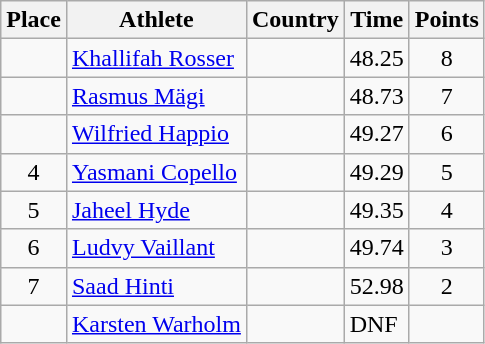<table class="wikitable">
<tr>
<th>Place</th>
<th>Athlete</th>
<th>Country</th>
<th>Time</th>
<th>Points</th>
</tr>
<tr>
<td align=center></td>
<td><a href='#'>Khallifah Rosser</a></td>
<td></td>
<td>48.25</td>
<td align=center>8</td>
</tr>
<tr>
<td align=center></td>
<td><a href='#'>Rasmus Mägi</a></td>
<td></td>
<td>48.73</td>
<td align=center>7</td>
</tr>
<tr>
<td align=center></td>
<td><a href='#'>Wilfried Happio</a></td>
<td></td>
<td>49.27</td>
<td align=center>6</td>
</tr>
<tr>
<td align=center>4</td>
<td><a href='#'>Yasmani Copello</a></td>
<td></td>
<td>49.29</td>
<td align=center>5</td>
</tr>
<tr>
<td align=center>5</td>
<td><a href='#'>Jaheel Hyde</a></td>
<td></td>
<td>49.35</td>
<td align=center>4</td>
</tr>
<tr>
<td align=center>6</td>
<td><a href='#'>Ludvy Vaillant</a></td>
<td></td>
<td>49.74</td>
<td align=center>3</td>
</tr>
<tr>
<td align=center>7</td>
<td><a href='#'>Saad Hinti</a></td>
<td></td>
<td>52.98</td>
<td align=center>2</td>
</tr>
<tr>
<td align=center></td>
<td><a href='#'>Karsten Warholm</a></td>
<td></td>
<td>DNF</td>
<td align=center></td>
</tr>
</table>
